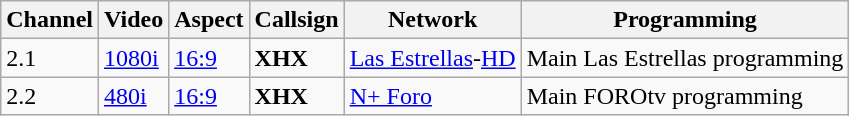<table class="wikitable sortable">
<tr>
<th>Channel</th>
<th>Video</th>
<th>Aspect</th>
<th>Callsign</th>
<th>Network</th>
<th>Programming</th>
</tr>
<tr>
<td>2.1</td>
<td><a href='#'>1080i</a></td>
<td><a href='#'>16:9</a></td>
<td><strong>XHX</strong></td>
<td><a href='#'>Las Estrellas</a>-<a href='#'>HD</a></td>
<td>Main Las Estrellas programming</td>
</tr>
<tr>
<td>2.2</td>
<td><a href='#'>480i</a></td>
<td><a href='#'>16:9</a></td>
<td><strong>XHX</strong></td>
<td><a href='#'>N+ Foro</a></td>
<td>Main FOROtv programming</td>
</tr>
</table>
